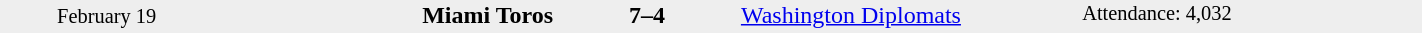<table style="width: 75%; background: #eeeeee;" cellspacing="0">
<tr>
<td style=font-size:85% align=center rowspan=3 width=15%>February 19</td>
<td width=24% align=right><strong>Miami Toros</strong></td>
<td align=center width=13%><strong>7–4</strong></td>
<td width=24%><a href='#'>Washington Diplomats</a></td>
<td style=font-size:85% rowspan=3 valign=top>Attendance: 4,032</td>
</tr>
<tr style=font-size:85%>
<td align=right valign=top></td>
<td valign=top></td>
<td align=left valign=top></td>
</tr>
</table>
